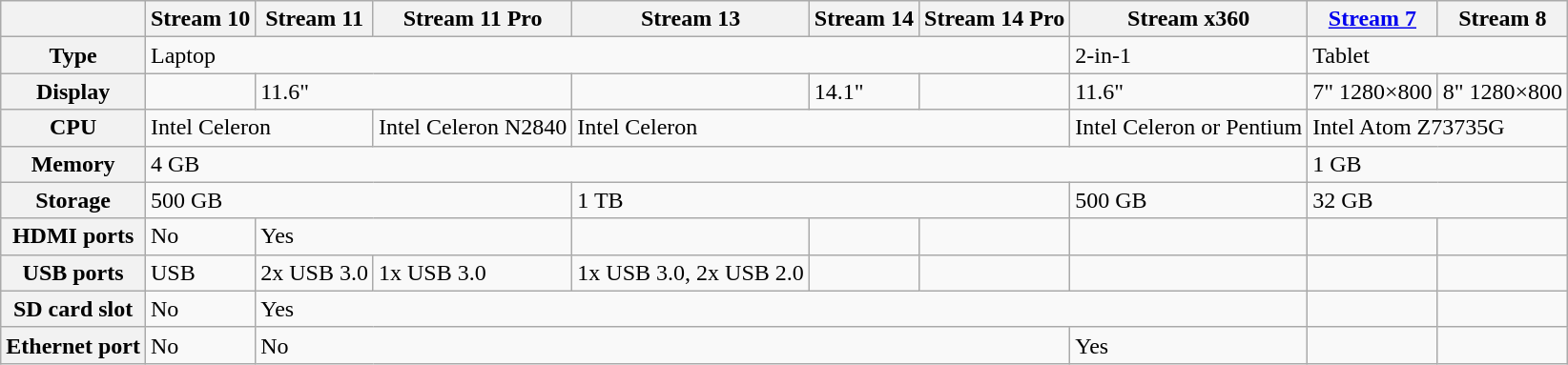<table class="wikitable">
<tr>
<th></th>
<th>Stream 10</th>
<th>Stream 11</th>
<th>Stream 11 Pro</th>
<th>Stream 13</th>
<th>Stream 14</th>
<th>Stream 14 Pro</th>
<th>Stream x360</th>
<th><a href='#'>Stream 7</a></th>
<th>Stream 8</th>
</tr>
<tr>
<th><strong>Type</strong></th>
<td colspan="6">Laptop</td>
<td>2-in-1</td>
<td colspan="2">Tablet</td>
</tr>
<tr>
<th>Display</th>
<td></td>
<td colspan="2">11.6"</td>
<td></td>
<td>14.1"</td>
<td></td>
<td>11.6"</td>
<td>7" 1280×800</td>
<td>8" 1280×800</td>
</tr>
<tr>
<th>CPU</th>
<td colspan="2">Intel Celeron</td>
<td>Intel Celeron N2840</td>
<td colspan="3">Intel Celeron</td>
<td>Intel Celeron or Pentium</td>
<td colspan="2">Intel Atom Z73735G</td>
</tr>
<tr>
<th>Memory</th>
<td colspan="7">4 GB</td>
<td colspan="2">1 GB</td>
</tr>
<tr>
<th>Storage</th>
<td colspan="3">500 GB</td>
<td colspan="3">1 TB</td>
<td>500 GB</td>
<td colspan="2">32 GB</td>
</tr>
<tr>
<th>HDMI ports</th>
<td>No</td>
<td colspan="2">Yes</td>
<td></td>
<td></td>
<td></td>
<td></td>
<td></td>
<td></td>
</tr>
<tr>
<th>USB ports</th>
<td>USB</td>
<td>2x USB 3.0</td>
<td>1x USB 3.0</td>
<td>1x USB 3.0, 2x USB 2.0</td>
<td></td>
<td></td>
<td></td>
<td></td>
<td></td>
</tr>
<tr>
<th>SD card slot</th>
<td>No</td>
<td colspan="6">Yes</td>
<td></td>
<td></td>
</tr>
<tr>
<th>Ethernet port</th>
<td>No</td>
<td colspan="5">No</td>
<td>Yes</td>
<td></td>
<td></td>
</tr>
</table>
